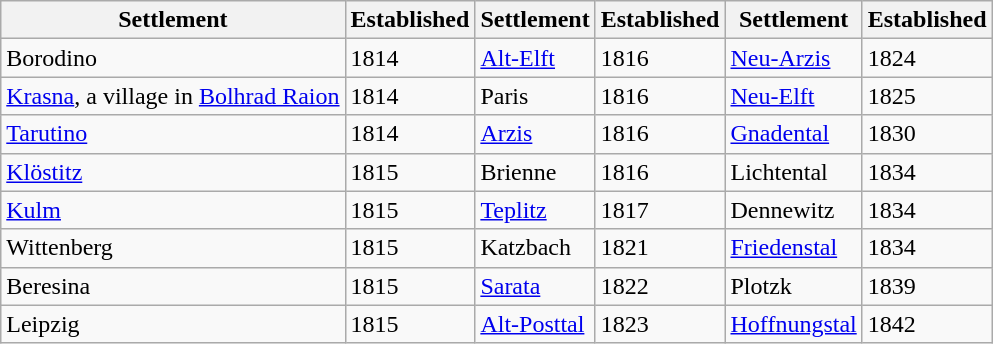<table class="wikitable">
<tr>
<th>Settlement</th>
<th>Established</th>
<th>Settlement</th>
<th>Established</th>
<th>Settlement</th>
<th>Established</th>
</tr>
<tr>
<td>Borodino</td>
<td>1814</td>
<td><a href='#'>Alt-Elft</a></td>
<td>1816</td>
<td><a href='#'>Neu-Arzis</a></td>
<td>1824</td>
</tr>
<tr ---->
<td><a href='#'>Krasna</a>, a village in <a href='#'>Bolhrad Raion</a></td>
<td>1814</td>
<td>Paris</td>
<td>1816</td>
<td><a href='#'>Neu-Elft</a></td>
<td>1825</td>
</tr>
<tr ---->
<td><a href='#'>Tarutino</a></td>
<td>1814</td>
<td><a href='#'>Arzis</a></td>
<td>1816</td>
<td><a href='#'>Gnadental</a></td>
<td>1830</td>
</tr>
<tr ---->
<td><a href='#'>Klöstitz</a></td>
<td>1815</td>
<td>Brienne</td>
<td>1816</td>
<td>Lichtental</td>
<td>1834</td>
</tr>
<tr ---->
<td><a href='#'>Kulm</a></td>
<td>1815</td>
<td><a href='#'>Teplitz</a></td>
<td>1817</td>
<td>Dennewitz</td>
<td>1834</td>
</tr>
<tr ---->
<td>Wittenberg</td>
<td>1815</td>
<td>Katzbach</td>
<td>1821</td>
<td><a href='#'>Friedenstal</a></td>
<td>1834</td>
</tr>
<tr ---->
<td>Beresina</td>
<td>1815</td>
<td><a href='#'>Sarata</a></td>
<td>1822</td>
<td>Plotzk</td>
<td>1839</td>
</tr>
<tr ---->
<td>Leipzig</td>
<td>1815</td>
<td><a href='#'>Alt-Posttal</a></td>
<td>1823</td>
<td><a href='#'>Hoffnungstal</a></td>
<td>1842</td>
</tr>
</table>
